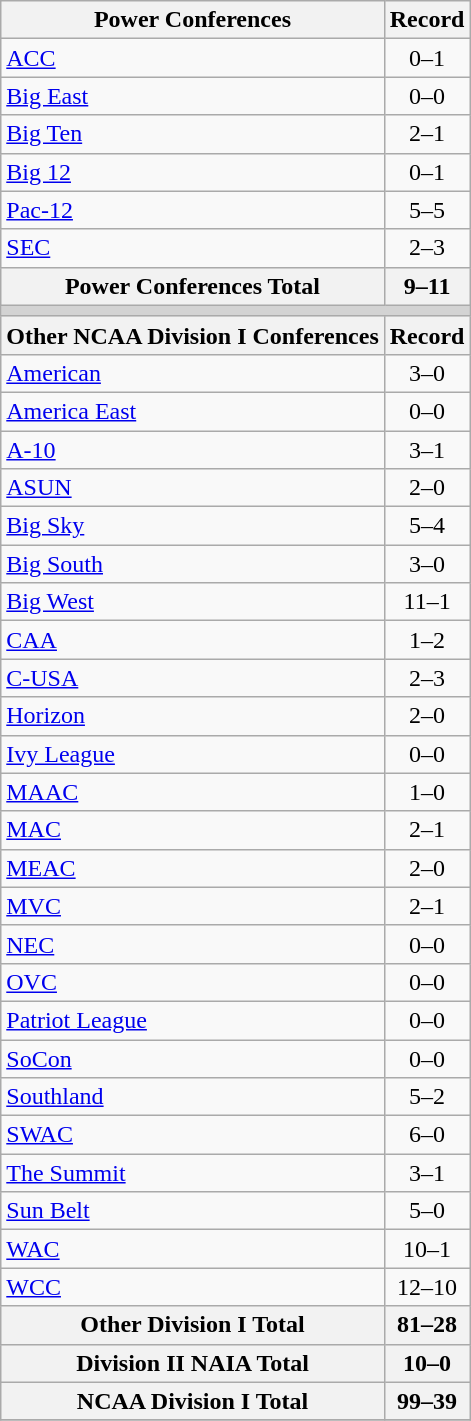<table class="wikitable">
<tr>
<th>Power Conferences</th>
<th>Record</th>
</tr>
<tr>
<td><a href='#'>ACC</a></td>
<td align=center>0–1</td>
</tr>
<tr>
<td><a href='#'>Big East</a></td>
<td align=center>0–0</td>
</tr>
<tr>
<td><a href='#'>Big Ten</a></td>
<td align=center>2–1</td>
</tr>
<tr>
<td><a href='#'>Big 12</a></td>
<td align=center>0–1</td>
</tr>
<tr>
<td><a href='#'>Pac-12</a></td>
<td align=center>5–5</td>
</tr>
<tr>
<td><a href='#'>SEC</a></td>
<td align=center>2–3</td>
</tr>
<tr>
<th>Power Conferences Total</th>
<th>9–11</th>
</tr>
<tr>
<th colspan="2" style="background:lightgrey;"></th>
</tr>
<tr>
<th>Other NCAA Division I Conferences</th>
<th>Record</th>
</tr>
<tr>
<td><a href='#'>American</a></td>
<td align=center>3–0</td>
</tr>
<tr>
<td><a href='#'>America East</a></td>
<td align=center>0–0</td>
</tr>
<tr>
<td><a href='#'>A-10</a></td>
<td align=center>3–1</td>
</tr>
<tr>
<td><a href='#'>ASUN</a></td>
<td align=center>2–0</td>
</tr>
<tr>
<td><a href='#'>Big Sky</a></td>
<td align=center>5–4</td>
</tr>
<tr>
<td><a href='#'>Big South</a></td>
<td align=center>3–0</td>
</tr>
<tr>
<td><a href='#'>Big West</a></td>
<td align=center>11–1</td>
</tr>
<tr>
<td><a href='#'>CAA</a></td>
<td align=center>1–2</td>
</tr>
<tr>
<td><a href='#'>C-USA</a></td>
<td align=center>2–3</td>
</tr>
<tr>
<td><a href='#'>Horizon</a></td>
<td align=center>2–0</td>
</tr>
<tr>
<td><a href='#'>Ivy League</a></td>
<td align=center>0–0</td>
</tr>
<tr>
<td><a href='#'>MAAC</a></td>
<td align=center>1–0</td>
</tr>
<tr>
<td><a href='#'>MAC</a></td>
<td align=center>2–1</td>
</tr>
<tr>
<td><a href='#'>MEAC</a></td>
<td align=center>2–0</td>
</tr>
<tr>
<td><a href='#'>MVC</a></td>
<td align=center>2–1</td>
</tr>
<tr>
<td><a href='#'>NEC</a></td>
<td align=center>0–0</td>
</tr>
<tr>
<td><a href='#'>OVC</a></td>
<td align=center>0–0</td>
</tr>
<tr>
<td><a href='#'>Patriot League</a></td>
<td align=center>0–0</td>
</tr>
<tr>
<td><a href='#'>SoCon</a></td>
<td align=center>0–0</td>
</tr>
<tr>
<td><a href='#'>Southland</a></td>
<td align=center>5–2</td>
</tr>
<tr>
<td><a href='#'>SWAC</a></td>
<td align=center>6–0</td>
</tr>
<tr>
<td><a href='#'>The Summit</a></td>
<td align=center>3–1</td>
</tr>
<tr>
<td><a href='#'>Sun Belt</a></td>
<td align=center>5–0</td>
</tr>
<tr>
<td><a href='#'>WAC</a></td>
<td align=center>10–1</td>
</tr>
<tr>
<td><a href='#'>WCC</a></td>
<td align=center>12–10</td>
</tr>
<tr>
<th>Other Division I Total</th>
<th>81–28</th>
</tr>
<tr>
<th>Division II NAIA Total</th>
<th>10–0</th>
</tr>
<tr>
<th>NCAA Division I Total</th>
<th>99–39</th>
</tr>
<tr>
</tr>
</table>
